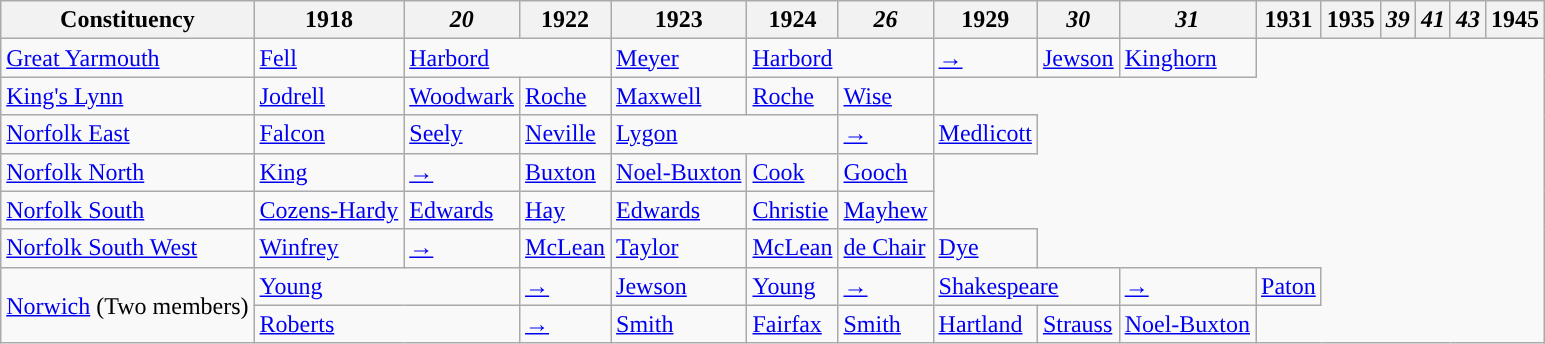<table class="wikitable">
<tr>
<th>Constituency</th>
<th>1918</th>
<th><em>20</em></th>
<th>1922</th>
<th>1923</th>
<th>1924</th>
<th><em>26</em></th>
<th>1929</th>
<th><em>30</em></th>
<th><em>31</em></th>
<th>1931</th>
<th>1935</th>
<th><em>39</em></th>
<th><em>41</em></th>
<th><em>43</em></th>
<th>1945</th>
</tr>
<tr>
<td><a href='#'>Great Yarmouth</a></td>
<td><a href='#'>Fell</a></td>
<td colspan="2"><a href='#'>Harbord</a></td>
<td><a href='#'>Meyer</a></td>
<td colspan="2"><a href='#'>Harbord</a></td>
<td><a href='#'>→</a></td>
<td><a href='#'>Jewson</a></td>
<td><a href='#'>Kinghorn</a></td>
</tr>
<tr>
<td><a href='#'>King's Lynn</a></td>
<td><a href='#'>Jodrell</a></td>
<td><a href='#'>Woodwark</a></td>
<td><a href='#'>Roche</a></td>
<td><a href='#'>Maxwell</a></td>
<td><a href='#'>Roche</a></td>
<td><a href='#'>Wise</a></td>
</tr>
<tr>
<td><a href='#'>Norfolk East</a></td>
<td><a href='#'>Falcon</a></td>
<td><a href='#'>Seely</a></td>
<td><a href='#'>Neville</a></td>
<td colspan="2"><a href='#'>Lygon</a></td>
<td><a href='#'>→</a></td>
<td><a href='#'>Medlicott</a></td>
</tr>
<tr>
<td><a href='#'>Norfolk North</a></td>
<td><a href='#'>King</a></td>
<td><a href='#'>→</a></td>
<td><a href='#'>Buxton</a></td>
<td><a href='#'>Noel-Buxton</a></td>
<td><a href='#'>Cook</a></td>
<td><a href='#'>Gooch</a></td>
</tr>
<tr>
<td><a href='#'>Norfolk South</a></td>
<td><a href='#'>Cozens-Hardy</a></td>
<td><a href='#'>Edwards</a></td>
<td><a href='#'>Hay</a></td>
<td><a href='#'>Edwards</a></td>
<td><a href='#'>Christie</a></td>
<td><a href='#'>Mayhew</a></td>
</tr>
<tr>
<td><a href='#'>Norfolk South West</a></td>
<td><a href='#'>Winfrey</a></td>
<td bgcolor=><a href='#'>→</a></td>
<td><a href='#'>McLean</a></td>
<td><a href='#'>Taylor</a></td>
<td><a href='#'>McLean</a></td>
<td><a href='#'>de Chair</a></td>
<td><a href='#'>Dye</a></td>
</tr>
<tr>
<td rowspan="2"><a href='#'>Norwich</a> (Two members)</td>
<td colspan="2"><a href='#'>Young</a></td>
<td><a href='#'>→</a></td>
<td><a href='#'>Jewson</a></td>
<td bgcolor=><a href='#'>Young</a></td>
<td><a href='#'>→</a></td>
<td colspan="2"><a href='#'>Shakespeare</a></td>
<td><a href='#'>→</a></td>
<td><a href='#'>Paton</a></td>
</tr>
<tr>
<td colspan="2"><a href='#'>Roberts</a></td>
<td><a href='#'>→</a></td>
<td><a href='#'>Smith</a></td>
<td><a href='#'>Fairfax</a></td>
<td><a href='#'>Smith</a></td>
<td><a href='#'>Hartland</a></td>
<td><a href='#'>Strauss</a></td>
<td><a href='#'>Noel-Buxton</a></td>
</tr>
</table>
